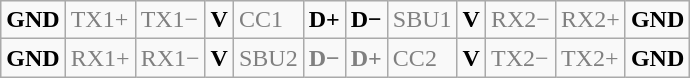<table class="wikitable">
<tr>
<td><strong>GND</strong></td>
<td style="color:gray">TX1+</td>
<td style="color:gray">TX1−</td>
<td><strong>V</strong></td>
<td style="color:gray">CC1</td>
<td><strong>D+</strong></td>
<td><strong>D−</strong></td>
<td style="color:gray">SBU1</td>
<td><strong>V</strong></td>
<td style="color:gray">RX2−</td>
<td style="color:gray">RX2+</td>
<td><strong>GND</strong></td>
</tr>
<tr -->
<td><strong>GND</strong></td>
<td style="color:gray">RX1+</td>
<td style="color:gray">RX1−</td>
<td><strong>V</strong></td>
<td style="color:gray">SBU2</td>
<td style="color:gray"><strong>D−</strong></td>
<td style="color:gray"><strong>D+</strong></td>
<td style="color:gray">CC2</td>
<td><strong>V</strong></td>
<td style="color:gray">TX2−</td>
<td style="color:gray">TX2+</td>
<td><strong>GND</strong></td>
</tr>
</table>
